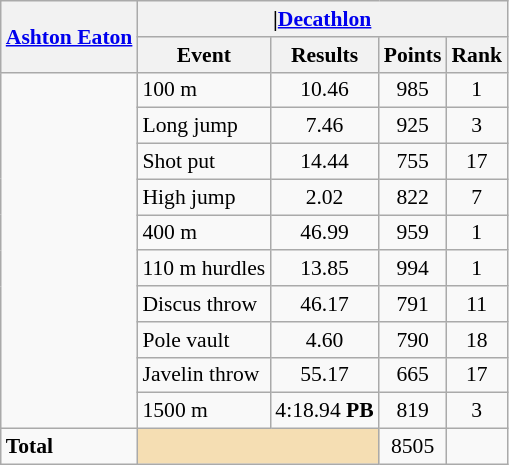<table class=wikitable style="font-size:90%;">
<tr>
<th rowspan="2"><strong><a href='#'>Ashton Eaton</a></strong></th>
<th colspan="4">|<a href='#'>Decathlon</a></th>
</tr>
<tr>
<th>Event</th>
<th>Results</th>
<th>Points</th>
<th>Rank</th>
</tr>
<tr style="border-top: single;">
<td rowspan="10"></td>
<td>100 m</td>
<td align=center>10.46</td>
<td align=center>985</td>
<td align=center>1</td>
</tr>
<tr>
<td>Long jump</td>
<td align=center>7.46</td>
<td align=center>925</td>
<td align=center>3</td>
</tr>
<tr>
<td>Shot put</td>
<td align=center>14.44</td>
<td align=center>755</td>
<td align=center>17</td>
</tr>
<tr>
<td>High jump</td>
<td align=center>2.02</td>
<td align=center>822</td>
<td align=center>7</td>
</tr>
<tr>
<td>400 m</td>
<td align=center>46.99</td>
<td align=center>959</td>
<td align=center>1</td>
</tr>
<tr>
<td>110 m hurdles</td>
<td align=center>13.85</td>
<td align=center>994</td>
<td align=center>1</td>
</tr>
<tr>
<td>Discus throw</td>
<td align=center>46.17</td>
<td align=center>791</td>
<td align=center>11</td>
</tr>
<tr>
<td>Pole vault</td>
<td align=center>4.60</td>
<td align=center>790</td>
<td align=center>18</td>
</tr>
<tr>
<td>Javelin throw</td>
<td align=center>55.17</td>
<td align=center>665</td>
<td align=center>17</td>
</tr>
<tr>
<td>1500 m</td>
<td align=center>4:18.94 <strong>PB</strong></td>
<td align=center>819</td>
<td align=center>3</td>
</tr>
<tr style="border-top: single;">
<td><strong>Total</strong></td>
<td colspan="2" style="background:wheat;"></td>
<td align=center>8505</td>
<td align=center></td>
</tr>
</table>
